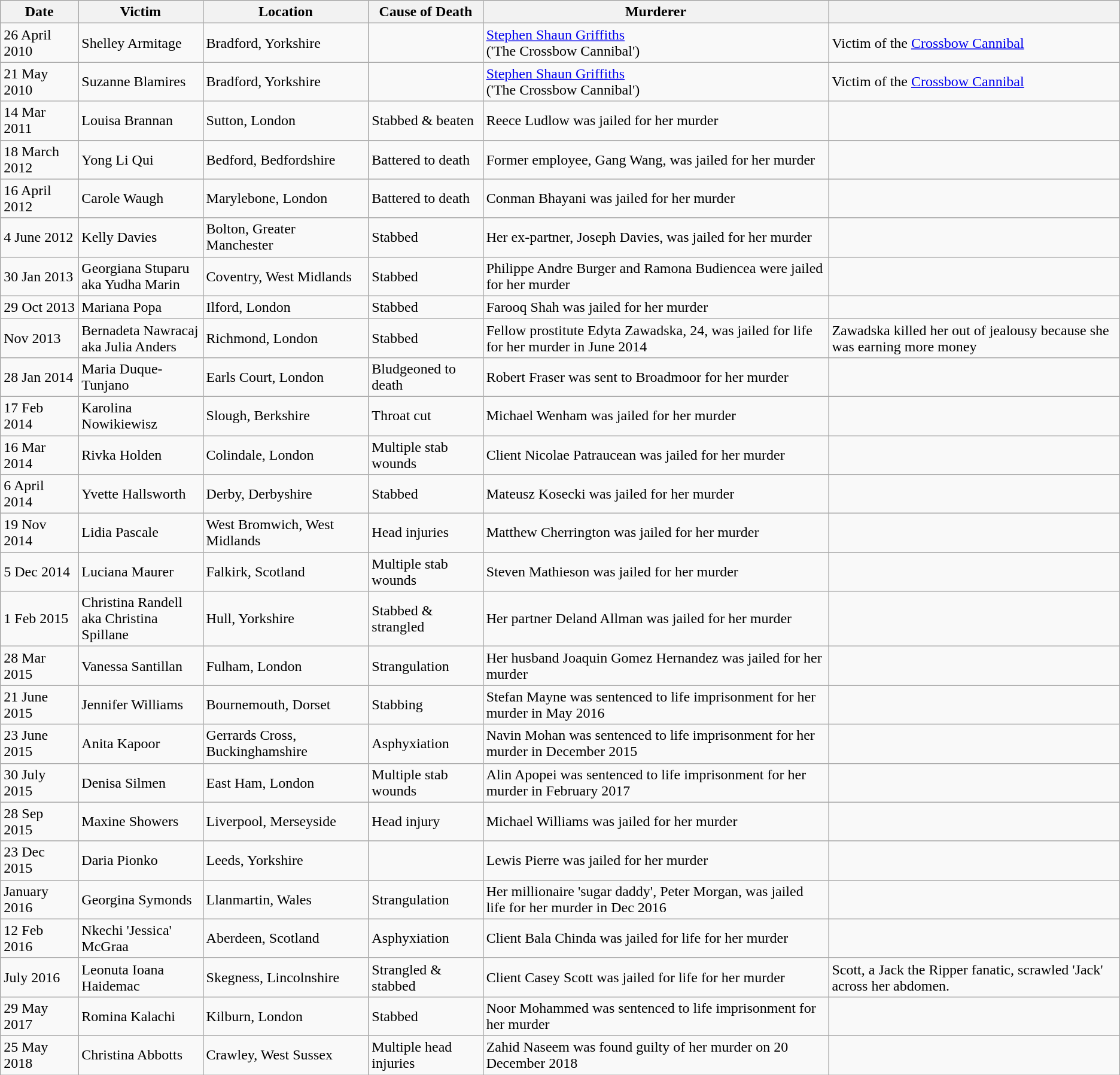<table class="wikitable">
<tr>
<th>Date</th>
<th>Victim</th>
<th>Location</th>
<th>Cause of Death</th>
<th>Murderer</th>
<th></th>
</tr>
<tr>
<td>26 April 2010</td>
<td>Shelley Armitage</td>
<td>Bradford, Yorkshire</td>
<td></td>
<td><a href='#'>Stephen Shaun Griffiths</a> <br>('The Crossbow Cannibal')</td>
<td>Victim of the <a href='#'>Crossbow Cannibal</a></td>
</tr>
<tr>
<td>21 May 2010</td>
<td>Suzanne Blamires</td>
<td>Bradford, Yorkshire</td>
<td></td>
<td><a href='#'>Stephen Shaun Griffiths</a> <br>('The Crossbow Cannibal')</td>
<td>Victim of the <a href='#'>Crossbow Cannibal</a></td>
</tr>
<tr>
<td>14 Mar 2011</td>
<td>Louisa Brannan</td>
<td>Sutton, London</td>
<td>Stabbed & beaten</td>
<td>Reece Ludlow was jailed for her murder</td>
<td></td>
</tr>
<tr>
<td>18 March 2012</td>
<td>Yong Li Qui</td>
<td>Bedford, Bedfordshire</td>
<td>Battered to death</td>
<td>Former employee, Gang Wang, was jailed for her murder</td>
<td></td>
</tr>
<tr>
<td>16 April 2012</td>
<td>Carole Waugh</td>
<td>Marylebone, London</td>
<td>Battered to death</td>
<td>Conman Bhayani was jailed for her murder</td>
<td></td>
</tr>
<tr>
<td>4 June 2012</td>
<td>Kelly Davies</td>
<td>Bolton, Greater Manchester</td>
<td>Stabbed</td>
<td>Her ex-partner, Joseph Davies, was jailed for her murder</td>
<td></td>
</tr>
<tr>
<td>30 Jan 2013</td>
<td>Georgiana Stuparu<br>aka Yudha Marin</td>
<td>Coventry, West Midlands</td>
<td>Stabbed</td>
<td>Philippe Andre Burger and Ramona Budiencea were jailed for her murder</td>
<td></td>
</tr>
<tr>
<td>29 Oct 2013</td>
<td>Mariana Popa</td>
<td>Ilford, London</td>
<td>Stabbed</td>
<td>Farooq Shah  was jailed for her murder</td>
<td></td>
</tr>
<tr>
<td>Nov 2013</td>
<td>Bernadeta Nawracaj<br>aka Julia Anders</td>
<td>Richmond, London</td>
<td>Stabbed</td>
<td>Fellow prostitute Edyta Zawadska, 24, was jailed for life for her murder in June 2014</td>
<td>Zawadska killed her out of jealousy because she was earning more money</td>
</tr>
<tr>
<td>28 Jan 2014</td>
<td>Maria Duque-Tunjano</td>
<td>Earls  Court, London</td>
<td>Bludgeoned to death</td>
<td>Robert Fraser  was sent to Broadmoor for her murder</td>
<td></td>
</tr>
<tr>
<td>17 Feb 2014</td>
<td>Karolina Nowikiewisz</td>
<td>Slough, Berkshire</td>
<td>Throat cut</td>
<td>Michael Wenham was jailed for her murder</td>
<td></td>
</tr>
<tr>
<td>16 Mar 2014</td>
<td>Rivka Holden</td>
<td>Colindale, London</td>
<td>Multiple stab wounds</td>
<td>Client Nicolae Patraucean was jailed for her murder</td>
<td></td>
</tr>
<tr>
<td>6 April 2014</td>
<td>Yvette Hallsworth</td>
<td>Derby, Derbyshire</td>
<td>Stabbed</td>
<td>Mateusz Kosecki was jailed for her murder</td>
<td></td>
</tr>
<tr>
<td>19 Nov 2014</td>
<td>Lidia Pascale</td>
<td>West Bromwich, West Midlands</td>
<td>Head injuries</td>
<td>Matthew Cherrington was jailed for her murder</td>
<td></td>
</tr>
<tr>
<td>5 Dec 2014</td>
<td>Luciana Maurer</td>
<td>Falkirk, Scotland</td>
<td>Multiple stab wounds</td>
<td>Steven Mathieson was jailed for her murder</td>
<td></td>
</tr>
<tr>
<td>1 Feb 2015</td>
<td>Christina Randell<br>aka Christina Spillane</td>
<td>Hull, Yorkshire</td>
<td>Stabbed & strangled</td>
<td>Her partner Deland Allman was jailed for her murder</td>
<td></td>
</tr>
<tr>
<td>28 Mar 2015</td>
<td>Vanessa Santillan</td>
<td>Fulham, London</td>
<td>Strangulation</td>
<td>Her husband Joaquin Gomez Hernandez was jailed for her murder</td>
<td></td>
</tr>
<tr>
<td>21 June 2015</td>
<td>Jennifer Williams</td>
<td>Bournemouth, Dorset</td>
<td>Stabbing</td>
<td>Stefan Mayne was sentenced to life imprisonment for her murder in May 2016</td>
<td></td>
</tr>
<tr>
<td>23 June 2015</td>
<td>Anita Kapoor</td>
<td>Gerrards Cross, Buckinghamshire</td>
<td>Asphyxiation</td>
<td>Navin Mohan was sentenced to life imprisonment for her murder in December 2015</td>
<td></td>
</tr>
<tr>
<td>30 July 2015</td>
<td>Denisa Silmen</td>
<td>East Ham, London</td>
<td>Multiple stab wounds</td>
<td>Alin Apopei was sentenced to life imprisonment for her murder in February 2017</td>
<td></td>
</tr>
<tr>
<td>28 Sep 2015</td>
<td>Maxine Showers</td>
<td>Liverpool, Merseyside</td>
<td>Head injury</td>
<td>Michael Williams was jailed for her murder</td>
<td></td>
</tr>
<tr>
<td>23 Dec 2015</td>
<td>Daria Pionko</td>
<td>Leeds, Yorkshire</td>
<td></td>
<td>Lewis Pierre was jailed for her murder</td>
<td></td>
</tr>
<tr>
<td>January 2016</td>
<td>Georgina Symonds</td>
<td>Llanmartin, Wales</td>
<td>Strangulation</td>
<td>Her millionaire 'sugar daddy', Peter Morgan, was jailed life for her murder in Dec 2016 </td>
<td></td>
</tr>
<tr>
<td>12 Feb 2016</td>
<td>Nkechi 'Jessica' McGraa</td>
<td>Aberdeen, Scotland</td>
<td>Asphyxiation</td>
<td>Client Bala Chinda was jailed for life for her murder</td>
<td></td>
</tr>
<tr>
<td>July 2016</td>
<td>Leonuta Ioana Haidemac</td>
<td>Skegness, Lincolnshire</td>
<td>Strangled & stabbed</td>
<td>Client Casey Scott was jailed for life for her murder</td>
<td>Scott, a Jack the Ripper fanatic, scrawled 'Jack' across her abdomen.</td>
</tr>
<tr>
<td>29 May 2017</td>
<td>Romina Kalachi</td>
<td>Kilburn, London</td>
<td>Stabbed</td>
<td>Noor Mohammed was sentenced to life imprisonment for her murder</td>
<td></td>
</tr>
<tr>
<td>25 May 2018</td>
<td>Christina Abbotts</td>
<td>Crawley, West Sussex</td>
<td>Multiple head injuries</td>
<td>Zahid Naseem was found guilty of her murder on 20 December 2018</td>
<td></td>
</tr>
</table>
